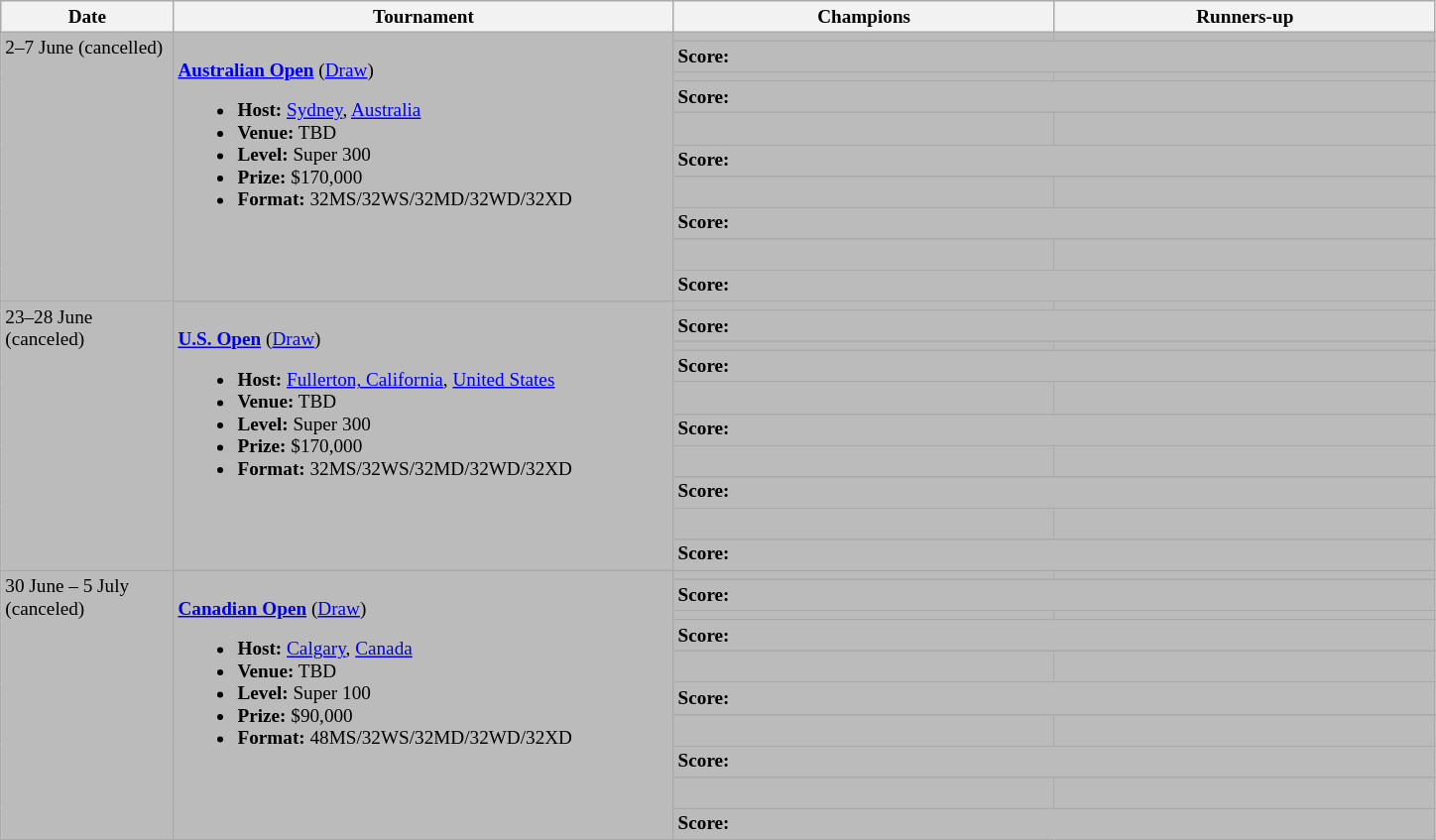<table class="wikitable" style="font-size:80%">
<tr>
<th width="110">Date</th>
<th width="330">Tournament</th>
<th width="250">Champions</th>
<th width="250">Runners-up</th>
</tr>
<tr valign="top" bgcolor="#BBBBBB">
<td rowspan="10">2–7 June (cancelled)</td>
<td bgcolor="#BBBBBB" rowspan="10"><br><strong> <a href='#'>Australian Open</a></strong> (<a href='#'>Draw</a>)<ul><li><strong>Host:</strong> <a href='#'>Sydney</a>, <a href='#'>Australia</a></li><li><strong>Venue:</strong> TBD</li><li><strong>Level:</strong> Super 300</li><li><strong>Prize:</strong> $170,000</li><li><strong>Format:</strong> 32MS/32WS/32MD/32WD/32XD</li></ul></td>
<td><strong> </strong></td>
<td></td>
</tr>
<tr bgcolor="#BBBBBB">
<td colspan="2"><strong>Score:</strong></td>
</tr>
<tr valign="top" bgcolor="#BBBBBB">
<td><strong> </strong></td>
<td></td>
</tr>
<tr bgcolor="#BBBBBB">
<td colspan="2"><strong>Score:</strong></td>
</tr>
<tr valign="top" bgcolor="#BBBBBB">
<td><strong> <br> </strong></td>
<td> <br></td>
</tr>
<tr bgcolor="#BBBBBB">
<td colspan="2"><strong>Score:</strong></td>
</tr>
<tr valign="top" bgcolor="#BBBBBB">
<td><strong> <br> </strong></td>
<td> <br></td>
</tr>
<tr bgcolor="#BBBBBB">
<td colspan="2"><strong>Score:</strong></td>
</tr>
<tr valign="top" bgcolor="#BBBBBB">
<td><strong> <br> </strong></td>
<td> <br></td>
</tr>
<tr bgcolor="#BBBBBB">
<td colspan="2"><strong>Score:</strong></td>
</tr>
<tr valign="top" bgcolor="#BBBBBB">
<td rowspan="10">23–28 June (canceled)</td>
<td bgcolor="#BBBBBB" rowspan="10"><br><strong> <a href='#'>U.S. Open</a></strong> (<a href='#'>Draw</a>)<ul><li><strong>Host:</strong> <a href='#'>Fullerton, California</a>, <a href='#'>United States</a></li><li><strong>Venue:</strong> TBD</li><li><strong>Level:</strong> Super 300</li><li><strong>Prize:</strong> $170,000</li><li><strong>Format:</strong> 32MS/32WS/32MD/32WD/32XD</li></ul></td>
<td><strong> </strong></td>
<td></td>
</tr>
<tr bgcolor="#BBBBBB">
<td colspan="2"><strong>Score:</strong></td>
</tr>
<tr valign="top" bgcolor="#BBBBBB">
<td><strong> </strong></td>
<td></td>
</tr>
<tr bgcolor="#BBBBBB">
<td colspan="2"><strong>Score:</strong></td>
</tr>
<tr valign="top" bgcolor="#BBBBBB">
<td><strong> <br> </strong></td>
<td> <br></td>
</tr>
<tr bgcolor="#BBBBBB">
<td colspan="2"><strong>Score:</strong></td>
</tr>
<tr valign="top" bgcolor="#BBBBBB">
<td><strong> <br> </strong></td>
<td> <br></td>
</tr>
<tr bgcolor="#BBBBBB">
<td colspan="2"><strong>Score:</strong></td>
</tr>
<tr valign="top" bgcolor="#BBBBBB">
<td><strong> <br> </strong></td>
<td> <br></td>
</tr>
<tr bgcolor="#BBBBBB">
<td colspan="2"><strong>Score:</strong></td>
</tr>
<tr valign="top" bgcolor="#BBBBBB">
<td rowspan="10">30 June – 5 July (canceled)</td>
<td bgcolor="#BBBBBB" rowspan="10"><br><strong> <a href='#'>Canadian Open</a></strong> (<a href='#'>Draw</a>)<ul><li><strong>Host:</strong> <a href='#'>Calgary</a>, <a href='#'>Canada</a></li><li><strong>Venue:</strong> TBD</li><li><strong>Level:</strong> Super 100</li><li><strong>Prize:</strong> $90,000</li><li><strong>Format:</strong> 48MS/32WS/32MD/32WD/32XD</li></ul></td>
<td><strong> </strong></td>
<td></td>
</tr>
<tr bgcolor="#BBBBBB">
<td colspan="2"><strong>Score:</strong></td>
</tr>
<tr valign="top" bgcolor="#BBBBBB">
<td><strong> </strong></td>
<td></td>
</tr>
<tr bgcolor="#BBBBBB">
<td colspan="2"><strong>Score:</strong></td>
</tr>
<tr valign="top" bgcolor="#BBBBBB">
<td><strong> <br> </strong></td>
<td> <br></td>
</tr>
<tr bgcolor="#BBBBBB">
<td colspan="2"><strong>Score:</strong></td>
</tr>
<tr valign="top" bgcolor="#BBBBBB">
<td><strong> <br> </strong></td>
<td> <br></td>
</tr>
<tr bgcolor="#BBBBBB">
<td colspan="2"><strong>Score:</strong></td>
</tr>
<tr valign="top" bgcolor="#BBBBBB">
<td><strong> <br> </strong></td>
<td> <br></td>
</tr>
<tr bgcolor="#BBBBBB">
<td colspan="2"><strong>Score:</strong></td>
</tr>
</table>
